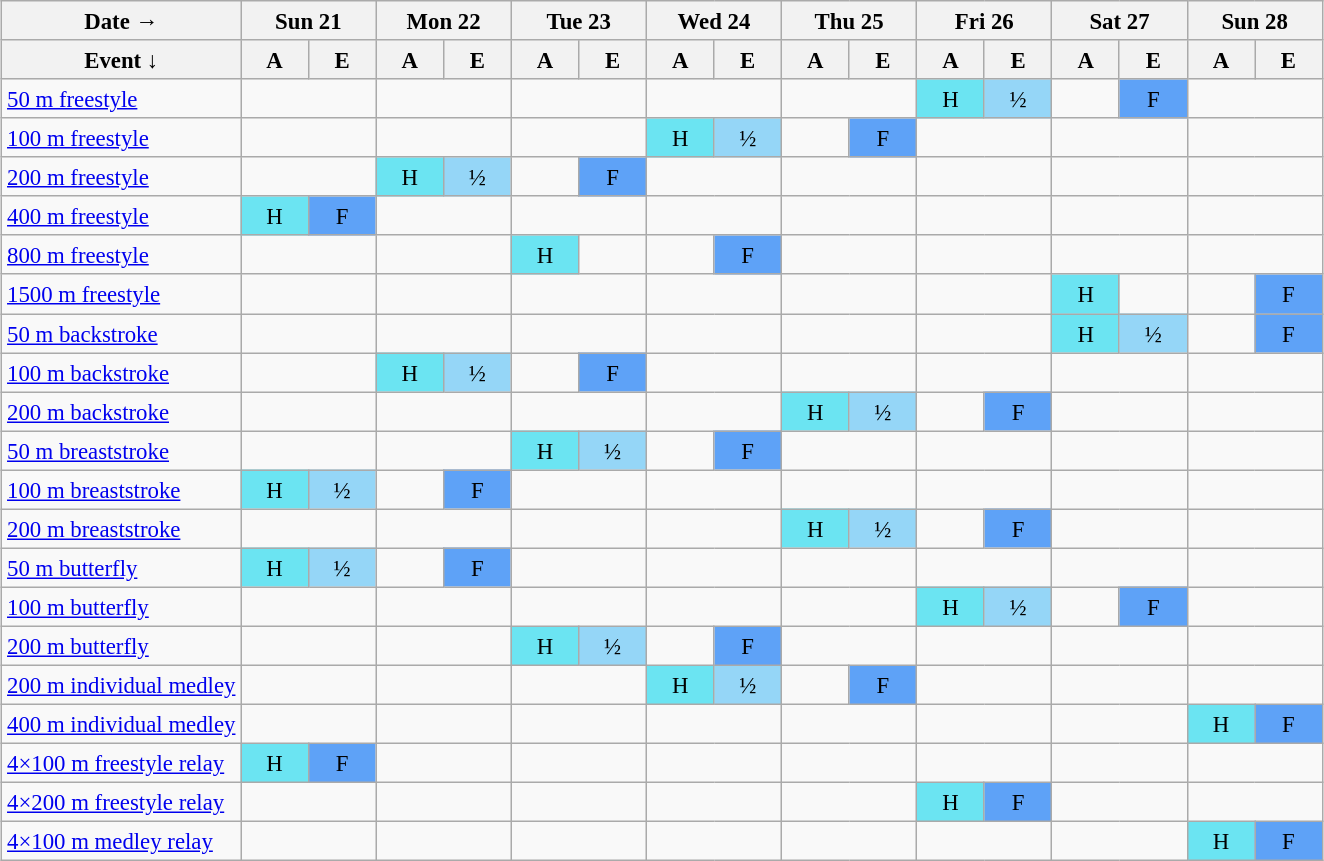<table class="wikitable" style="margin:0.5em auto; font-size:95%; line-height:1.25em;">
<tr style="text-align:center;">
<th>Date →</th>
<th colspan="2">Sun 21</th>
<th colspan="2">Mon 22</th>
<th colspan="2">Tue 23</th>
<th colspan="2">Wed 24</th>
<th colspan="2">Thu 25</th>
<th colspan="2">Fri 26</th>
<th colspan="2">Sat 27</th>
<th colspan="2">Sun 28</th>
</tr>
<tr>
<th>Event   ↓</th>
<th style="width:2.5em;">A</th>
<th style="width:2.5em;">E</th>
<th style="width:2.5em;">A</th>
<th style="width:2.5em;">E</th>
<th style="width:2.5em;">A</th>
<th style="width:2.5em;">E</th>
<th style="width:2.5em;">A</th>
<th style="width:2.5em;">E</th>
<th style="width:2.5em;">A</th>
<th style="width:2.5em;">E</th>
<th style="width:2.5em;">A</th>
<th style="width:2.5em;">E</th>
<th style="width:2.5em;">A</th>
<th style="width:2.5em;">E</th>
<th style="width:2.5em;">A</th>
<th style="width:2.5em;">E</th>
</tr>
<tr style="text-align:center;">
<td style="text-align:left;"><a href='#'>50 m freestyle</a></td>
<td colspan="2"></td>
<td colspan="2"></td>
<td colspan="2"></td>
<td colspan="2"></td>
<td colspan="2"></td>
<td style="background-color:#6be4f2;">H</td>
<td style="background-color:#95d6f7;">½</td>
<td></td>
<td style="background-color:#5ea2f7;">F</td>
<td colspan="2"></td>
</tr>
<tr style="text-align:center;">
<td style="text-align:left;"><a href='#'>100 m freestyle</a></td>
<td colspan="2"></td>
<td colspan="2"></td>
<td colspan="2"></td>
<td style="background-color:#6be4f2;">H</td>
<td style="background-color:#95d6f7;">½</td>
<td></td>
<td style="background-color:#5ea2f7;">F</td>
<td colspan="2"></td>
<td colspan="2"></td>
<td colspan="2"></td>
</tr>
<tr style="text-align:center;">
<td style="text-align:left;"><a href='#'>200 m freestyle</a></td>
<td colspan="2"></td>
<td style="background-color:#6be4f2;">H</td>
<td style="background-color:#95d6f7;">½</td>
<td></td>
<td style="background-color:#5ea2f7;">F</td>
<td colspan="2"></td>
<td colspan="2"></td>
<td colspan="2"></td>
<td colspan="2"></td>
<td colspan="2"></td>
</tr>
<tr style="text-align:center;">
<td style="text-align:left;"><a href='#'>400 m freestyle</a></td>
<td style="background-color:#6be4f2;">H</td>
<td style="background-color:#5ea2f7;">F</td>
<td colspan="2"></td>
<td colspan="2"></td>
<td colspan="2"></td>
<td colspan="2"></td>
<td colspan="2"></td>
<td colspan="2"></td>
<td colspan="2"></td>
</tr>
<tr style="text-align:center;">
<td style="text-align:left;"><a href='#'>800 m freestyle</a></td>
<td colspan="2"></td>
<td colspan="2"></td>
<td style="background-color:#6be4f2;">H</td>
<td></td>
<td></td>
<td style="background-color:#5ea2f7;">F</td>
<td colspan="2"></td>
<td colspan="2"></td>
<td colspan="2"></td>
<td colspan="2"></td>
</tr>
<tr style="text-align:center;">
<td style="text-align:left;"><a href='#'>1500 m freestyle</a></td>
<td colspan="2"></td>
<td colspan="2"></td>
<td colspan="2"></td>
<td colspan="2"></td>
<td colspan="2"></td>
<td colspan="2"></td>
<td style="background-color:#6be4f2;">H</td>
<td></td>
<td></td>
<td style="background-color:#5ea2f7;">F</td>
</tr>
<tr style="text-align:center;">
<td style="text-align:left;"><a href='#'>50 m backstroke</a></td>
<td colspan="2"></td>
<td colspan="2"></td>
<td colspan="2"></td>
<td colspan="2"></td>
<td colspan="2"></td>
<td colspan="2"></td>
<td style="background-color:#6be4f2;">H</td>
<td style="background-color:#95d6f7;">½</td>
<td></td>
<td style="background-color:#5ea2f7;">F</td>
</tr>
<tr style="text-align:center;">
<td style="text-align:left;"><a href='#'>100 m backstroke</a></td>
<td colspan="2"></td>
<td style="background-color:#6be4f2;">H</td>
<td style="background-color:#95d6f7;">½</td>
<td></td>
<td style="background-color:#5ea2f7;">F</td>
<td colspan="2"></td>
<td colspan="2"></td>
<td colspan="2"></td>
<td colspan="2"></td>
<td colspan="2"></td>
</tr>
<tr style="text-align:center;">
<td style="text-align:left;"><a href='#'>200 m backstroke</a></td>
<td colspan="2"></td>
<td colspan="2"></td>
<td colspan="2"></td>
<td colspan="2"></td>
<td style="background-color:#6be4f2;">H</td>
<td style="background-color:#95d6f7;">½</td>
<td></td>
<td style="background-color:#5ea2f7;">F</td>
<td colspan="2"></td>
<td colspan="2"></td>
</tr>
<tr style="text-align:center;">
<td style="text-align:left;"><a href='#'>50 m breaststroke</a></td>
<td colspan="2"></td>
<td colspan="2"></td>
<td style="background-color:#6be4f2;">H</td>
<td style="background-color:#95d6f7;">½</td>
<td></td>
<td style="background-color:#5ea2f7;">F</td>
<td colspan="2"></td>
<td colspan="2"></td>
<td colspan="2"></td>
<td colspan="2"></td>
</tr>
<tr style="text-align:center;">
<td style="text-align:left;"><a href='#'>100 m breaststroke</a></td>
<td style="background-color:#6be4f2;">H</td>
<td style="background-color:#95d6f7;">½</td>
<td></td>
<td style="background-color:#5ea2f7;">F</td>
<td colspan="2"></td>
<td colspan="2"></td>
<td colspan="2"></td>
<td colspan="2"></td>
<td colspan="2"></td>
<td colspan="2"></td>
</tr>
<tr style="text-align:center;">
<td style="text-align:left;"><a href='#'>200 m breaststroke</a></td>
<td colspan="2"></td>
<td colspan="2"></td>
<td colspan="2"></td>
<td colspan="2"></td>
<td style="background-color:#6be4f2;">H</td>
<td style="background-color:#95d6f7;">½</td>
<td></td>
<td style="background-color:#5ea2f7;">F</td>
<td colspan="2"></td>
<td colspan="2"></td>
</tr>
<tr style="text-align:center;">
<td style="text-align:left;"><a href='#'>50 m butterfly</a></td>
<td style="background-color:#6be4f2;">H</td>
<td style="background-color:#95d6f7;">½</td>
<td></td>
<td style="background-color:#5ea2f7;">F</td>
<td colspan="2"></td>
<td colspan="2"></td>
<td colspan="2"></td>
<td colspan="2"></td>
<td colspan="2"></td>
<td colspan="2"></td>
</tr>
<tr style="text-align:center;">
<td style="text-align:left;"><a href='#'>100 m butterfly</a></td>
<td colspan="2"></td>
<td colspan="2"></td>
<td colspan="2"></td>
<td colspan="2"></td>
<td colspan="2"></td>
<td style="background-color:#6be4f2;">H</td>
<td style="background-color:#95d6f7;">½</td>
<td></td>
<td style="background-color:#5ea2f7;">F</td>
<td colspan="2"></td>
</tr>
<tr style="text-align:center;">
<td style="text-align:left;"><a href='#'>200 m butterfly</a></td>
<td colspan="2"></td>
<td colspan="2"></td>
<td style="background-color:#6be4f2;">H</td>
<td style="background-color:#95d6f7;">½</td>
<td></td>
<td style="background-color:#5ea2f7;">F</td>
<td colspan="2"></td>
<td colspan="2"></td>
<td colspan="2"></td>
<td colspan="2"></td>
</tr>
<tr style="text-align:center;">
<td style="text-align:left;"><a href='#'>200 m individual medley</a></td>
<td colspan="2"></td>
<td colspan="2"></td>
<td colspan="2"></td>
<td style="background-color:#6be4f2;">H</td>
<td style="background-color:#95d6f7;">½</td>
<td></td>
<td style="background-color:#5ea2f7;">F</td>
<td colspan="2"></td>
<td colspan="2"></td>
<td colspan="2"></td>
</tr>
<tr style="text-align:center;">
<td style="text-align:left;"><a href='#'>400 m individual medley</a></td>
<td colspan="2"></td>
<td colspan="2"></td>
<td colspan="2"></td>
<td colspan="2"></td>
<td colspan="2"></td>
<td colspan="2"></td>
<td colspan="2"></td>
<td style="background-color:#6be4f2;">H</td>
<td style="background-color:#5ea2f7;">F</td>
</tr>
<tr style="text-align:center;">
<td style="text-align:left;"><a href='#'>4×100 m freestyle relay</a></td>
<td style="background-color:#6be4f2;">H</td>
<td style="background-color:#5ea2f7;">F</td>
<td colspan="2"></td>
<td colspan="2"></td>
<td colspan="2"></td>
<td colspan="2"></td>
<td colspan="2"></td>
<td colspan="2"></td>
<td colspan="2"></td>
</tr>
<tr style="text-align:center;">
<td style="text-align:left;"><a href='#'>4×200 m freestyle relay</a></td>
<td colspan="2"></td>
<td colspan="2"></td>
<td colspan="2"></td>
<td colspan="2"></td>
<td colspan="2"></td>
<td style="background-color:#6be4f2;">H</td>
<td style="background-color:#5ea2f7;">F</td>
<td colspan="2"></td>
<td colspan="2"></td>
</tr>
<tr style="text-align:center;">
<td style="text-align:left;"><a href='#'>4×100 m medley relay</a></td>
<td colspan="2"></td>
<td colspan="2"></td>
<td colspan="2"></td>
<td colspan="2"></td>
<td colspan="2"></td>
<td colspan="2"></td>
<td colspan="2"></td>
<td style="background-color:#6be4f2;">H</td>
<td style="background-color:#5ea2f7;">F</td>
</tr>
</table>
